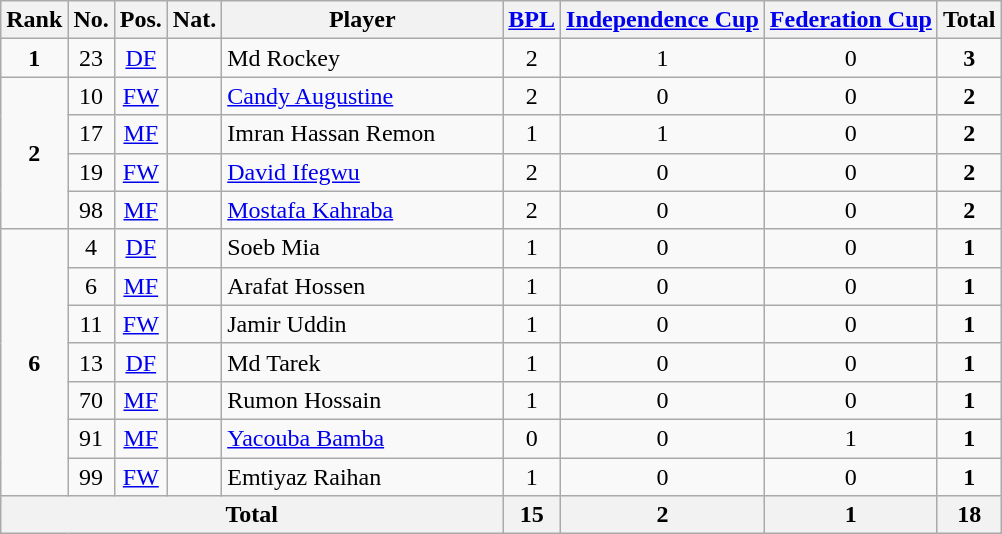<table class="wikitable" style="text-align:center">
<tr>
<th>Rank</th>
<th>No.</th>
<th>Pos.</th>
<th>Nat.</th>
<th style="width:180px;">Player</th>
<th><a href='#'>BPL</a></th>
<th><a href='#'>Independence Cup</a></th>
<th><a href='#'>Federation Cup</a></th>
<th>Total</th>
</tr>
<tr>
<td><strong>1</strong></td>
<td>23</td>
<td><a href='#'>DF</a></td>
<td></td>
<td align="left">Md Rockey</td>
<td>2</td>
<td>1</td>
<td>0</td>
<td><strong>3</strong></td>
</tr>
<tr>
<td rowspan="4"><strong>2</strong></td>
<td>10</td>
<td><a href='#'>FW</a></td>
<td></td>
<td align="left"><a href='#'>Candy Augustine</a></td>
<td>2</td>
<td>0</td>
<td>0</td>
<td><strong>2</strong></td>
</tr>
<tr>
<td>17</td>
<td><a href='#'>MF</a></td>
<td></td>
<td align="left">Imran Hassan Remon</td>
<td>1</td>
<td>1</td>
<td>0</td>
<td><strong>2</strong></td>
</tr>
<tr>
<td>19</td>
<td><a href='#'>FW</a></td>
<td></td>
<td align="left"><a href='#'>David Ifegwu</a></td>
<td>2</td>
<td>0</td>
<td>0</td>
<td><strong>2</strong></td>
</tr>
<tr>
<td>98</td>
<td><a href='#'>MF</a></td>
<td></td>
<td align="left"><a href='#'>Mostafa Kahraba</a></td>
<td>2</td>
<td>0</td>
<td>0</td>
<td><strong>2</strong></td>
</tr>
<tr>
<td rowspan="7"><strong>6</strong></td>
<td>4</td>
<td><a href='#'>DF</a></td>
<td></td>
<td align="left">Soeb Mia</td>
<td>1</td>
<td>0</td>
<td>0</td>
<td><strong>1</strong></td>
</tr>
<tr>
<td>6</td>
<td><a href='#'>MF</a></td>
<td></td>
<td align="left">Arafat Hossen</td>
<td>1</td>
<td>0</td>
<td>0</td>
<td><strong>1</strong></td>
</tr>
<tr>
<td>11</td>
<td><a href='#'>FW</a></td>
<td></td>
<td align="left">Jamir Uddin</td>
<td>1</td>
<td>0</td>
<td>0</td>
<td><strong>1</strong></td>
</tr>
<tr>
<td>13</td>
<td><a href='#'>DF</a></td>
<td></td>
<td align="left">Md Tarek</td>
<td>1</td>
<td>0</td>
<td>0</td>
<td><strong>1</strong></td>
</tr>
<tr>
<td>70</td>
<td><a href='#'>MF</a></td>
<td></td>
<td align="left">Rumon Hossain</td>
<td>1</td>
<td>0</td>
<td>0</td>
<td><strong>1</strong></td>
</tr>
<tr>
<td>91</td>
<td><a href='#'>MF</a></td>
<td></td>
<td align="left"><a href='#'>Yacouba Bamba</a></td>
<td>0</td>
<td>0</td>
<td>1</td>
<td><strong>1</strong></td>
</tr>
<tr>
<td>99</td>
<td><a href='#'>FW</a></td>
<td></td>
<td align="left">Emtiyaz Raihan</td>
<td>1</td>
<td>0</td>
<td>0</td>
<td><strong>1</strong></td>
</tr>
<tr>
<th colspan="5" align="center">Total</th>
<th align="center">15</th>
<th>2</th>
<th align="center">1</th>
<th align="center">18</th>
</tr>
</table>
